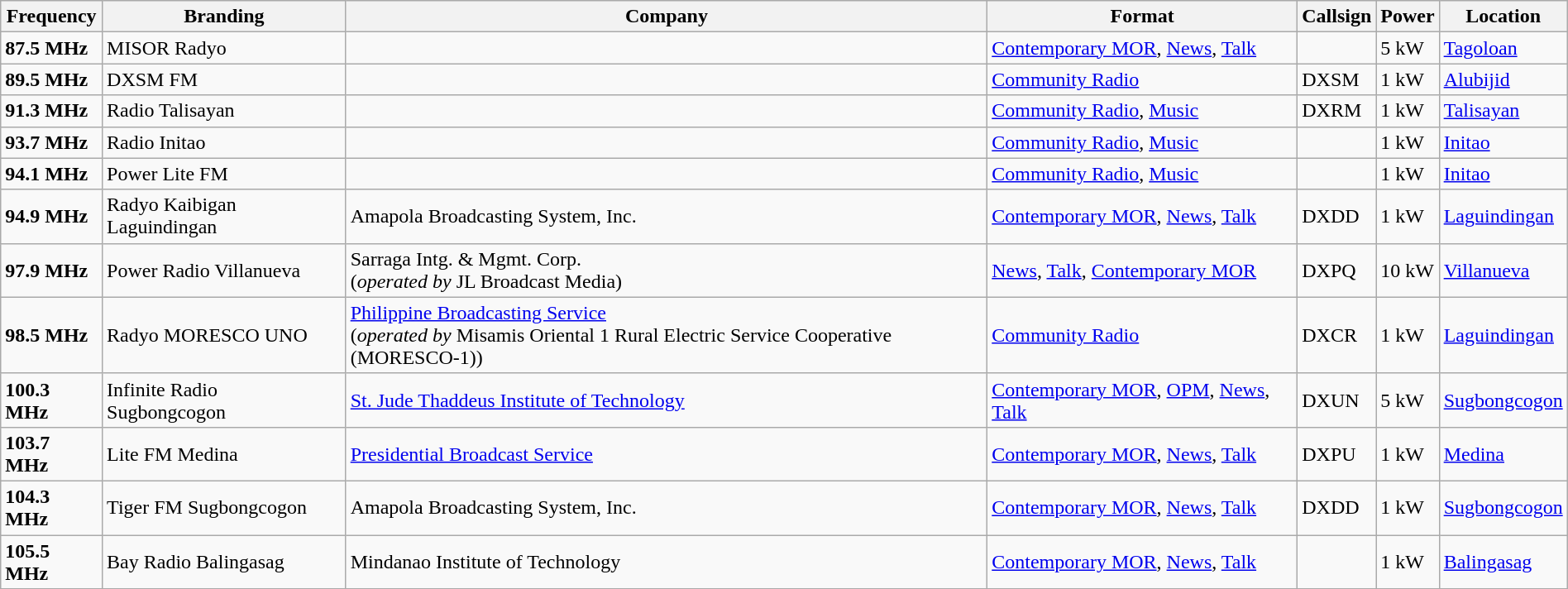<table class="wikitable" class="wikitable sortable" style="width:100%" style="text-align:center;">
<tr>
<th>Frequency</th>
<th>Branding</th>
<th>Company</th>
<th>Format</th>
<th>Callsign</th>
<th>Power</th>
<th>Location</th>
</tr>
<tr>
<td><strong>87.5 MHz</strong></td>
<td>MISOR Radyo</td>
<td></td>
<td><a href='#'>Contemporary MOR</a>, <a href='#'>News</a>, <a href='#'>Talk</a></td>
<td></td>
<td>5 kW</td>
<td><a href='#'>Tagoloan</a></td>
</tr>
<tr>
<td><strong>89.5 MHz</strong></td>
<td>DXSM FM</td>
<td></td>
<td><a href='#'>Community Radio</a></td>
<td>DXSM</td>
<td>1 kW</td>
<td><a href='#'>Alubijid</a></td>
</tr>
<tr>
<td><strong>91.3 MHz</strong></td>
<td>Radio Talisayan</td>
<td></td>
<td><a href='#'>Community Radio</a>, <a href='#'>Music</a></td>
<td>DXRM</td>
<td>1 kW</td>
<td><a href='#'>Talisayan</a></td>
</tr>
<tr>
<td><strong>93.7 MHz</strong></td>
<td>Radio Initao</td>
<td></td>
<td><a href='#'>Community Radio</a>, <a href='#'>Music</a></td>
<td></td>
<td>1 kW</td>
<td><a href='#'>Initao</a></td>
</tr>
<tr>
<td><strong>94.1 MHz</strong></td>
<td>Power Lite FM</td>
<td></td>
<td><a href='#'>Community Radio</a>, <a href='#'>Music</a></td>
<td></td>
<td>1 kW</td>
<td><a href='#'>Initao</a></td>
</tr>
<tr>
<td><strong>94.9 MHz</strong></td>
<td>Radyo Kaibigan Laguindingan</td>
<td>Amapola Broadcasting System, Inc.</td>
<td><a href='#'>Contemporary MOR</a>, <a href='#'>News</a>, <a href='#'>Talk</a></td>
<td>DXDD</td>
<td>1 kW</td>
<td><a href='#'>Laguindingan</a></td>
</tr>
<tr>
<td><strong>97.9 MHz</strong></td>
<td>Power Radio Villanueva</td>
<td>Sarraga Intg. & Mgmt. Corp.<br>(<em>operated by</em> JL Broadcast Media)</td>
<td><a href='#'>News</a>, <a href='#'>Talk</a>, <a href='#'>Contemporary MOR</a></td>
<td>DXPQ</td>
<td>10 kW</td>
<td><a href='#'>Villanueva</a></td>
</tr>
<tr>
<td><strong>98.5 MHz</strong></td>
<td>Radyo MORESCO UNO</td>
<td><a href='#'>Philippine Broadcasting Service</a><br>(<em>operated by</em> Misamis Oriental 1 Rural Electric Service Cooperative (MORESCO-1))</td>
<td><a href='#'>Community Radio</a></td>
<td>DXCR</td>
<td>1 kW</td>
<td><a href='#'>Laguindingan</a></td>
</tr>
<tr>
<td><strong>100.3 MHz</strong></td>
<td>Infinite Radio Sugbongcogon</td>
<td><a href='#'>St. Jude Thaddeus Institute of Technology</a></td>
<td><a href='#'>Contemporary MOR</a>, <a href='#'>OPM</a>, <a href='#'>News</a>, <a href='#'>Talk</a></td>
<td>DXUN</td>
<td>5 kW</td>
<td><a href='#'>Sugbongcogon</a></td>
</tr>
<tr>
<td><strong>103.7 MHz</strong></td>
<td>Lite FM Medina</td>
<td><a href='#'>Presidential Broadcast Service</a></td>
<td><a href='#'>Contemporary MOR</a>, <a href='#'>News</a>, <a href='#'>Talk</a></td>
<td>DXPU</td>
<td>1 kW</td>
<td><a href='#'>Medina</a></td>
</tr>
<tr>
<td><strong>104.3 MHz</strong></td>
<td>Tiger FM Sugbongcogon</td>
<td>Amapola Broadcasting System, Inc.</td>
<td><a href='#'>Contemporary MOR</a>, <a href='#'>News</a>, <a href='#'>Talk</a></td>
<td>DXDD</td>
<td>1 kW</td>
<td><a href='#'>Sugbongcogon</a></td>
</tr>
<tr>
<td><strong>105.5 MHz</strong></td>
<td>Bay Radio Balingasag</td>
<td>Mindanao Institute of Technology</td>
<td><a href='#'>Contemporary MOR</a>, <a href='#'>News</a>, <a href='#'>Talk</a></td>
<td></td>
<td>1 kW</td>
<td><a href='#'>Balingasag</a></td>
</tr>
<tr>
</tr>
</table>
